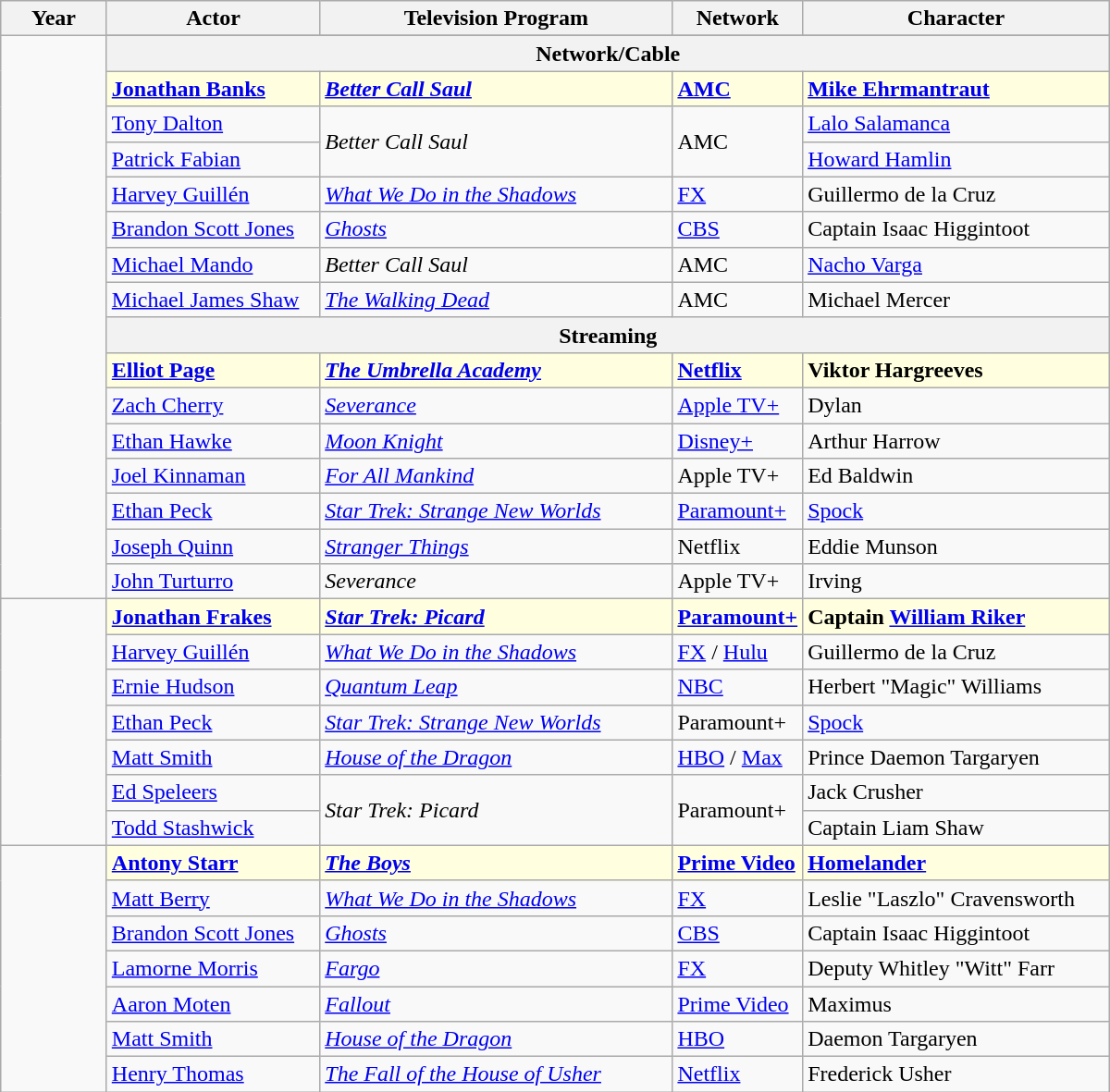<table class="wikitable" width="800px" border="1" cellpadding="5" cellspacing="0" align="centre">
<tr>
<th width="80px">Year</th>
<th width="170px">Actor</th>
<th width="300px">Television Program</th>
<th>Network</th>
<th width="250px">Character</th>
</tr>
<tr>
<td rowspan=17></td>
</tr>
<tr>
<th colspan="4">Network/Cable</th>
</tr>
<tr>
<td style="background:lightyellow"><strong><a href='#'>Jonathan Banks</a></strong></td>
<td style="background:lightyellow"><strong><em><a href='#'>Better Call Saul</a></em></strong></td>
<td style="background:lightyellow"><strong><a href='#'>AMC</a></strong></td>
<td style="background:lightyellow"><strong><a href='#'>Mike Ehrmantraut</a></strong></td>
</tr>
<tr>
<td><a href='#'>Tony Dalton</a></td>
<td rowspan=2><em>Better Call Saul</em></td>
<td rowspan=2>AMC</td>
<td><a href='#'>Lalo Salamanca</a></td>
</tr>
<tr>
<td><a href='#'>Patrick Fabian</a></td>
<td><a href='#'>Howard Hamlin</a></td>
</tr>
<tr>
<td><a href='#'>Harvey Guillén</a></td>
<td><em><a href='#'>What We Do in the Shadows</a></em></td>
<td><a href='#'>FX</a></td>
<td>Guillermo de la Cruz</td>
</tr>
<tr>
<td><a href='#'>Brandon Scott Jones</a></td>
<td><em><a href='#'>Ghosts</a></em></td>
<td><a href='#'>CBS</a></td>
<td>Captain Isaac Higgintoot</td>
</tr>
<tr>
<td><a href='#'>Michael Mando</a></td>
<td><em>Better Call Saul</em></td>
<td>AMC</td>
<td><a href='#'>Nacho Varga</a></td>
</tr>
<tr>
<td><a href='#'>Michael James Shaw</a></td>
<td><em><a href='#'>The Walking Dead</a></em></td>
<td>AMC</td>
<td>Michael Mercer</td>
</tr>
<tr>
<th colspan="4">Streaming</th>
</tr>
<tr>
<td style="background:lightyellow"><strong><a href='#'>Elliot Page</a></strong></td>
<td style="background:lightyellow"><strong><em><a href='#'>The Umbrella Academy</a></em></strong></td>
<td style="background:lightyellow"><strong><a href='#'>Netflix</a></strong></td>
<td style="background:lightyellow"><strong>Viktor Hargreeves</strong></td>
</tr>
<tr>
<td><a href='#'>Zach Cherry</a></td>
<td><em><a href='#'>Severance</a></em></td>
<td><a href='#'>Apple TV+</a></td>
<td>Dylan</td>
</tr>
<tr>
<td><a href='#'>Ethan Hawke</a></td>
<td><em><a href='#'>Moon Knight</a></em></td>
<td><a href='#'>Disney+</a></td>
<td>Arthur Harrow</td>
</tr>
<tr>
<td><a href='#'>Joel Kinnaman</a></td>
<td><em><a href='#'>For All Mankind</a></em></td>
<td>Apple TV+</td>
<td>Ed Baldwin</td>
</tr>
<tr>
<td><a href='#'>Ethan Peck</a></td>
<td><em><a href='#'>Star Trek: Strange New Worlds</a></em></td>
<td><a href='#'>Paramount+</a></td>
<td><a href='#'>Spock</a></td>
</tr>
<tr>
<td><a href='#'>Joseph Quinn</a></td>
<td><em><a href='#'>Stranger Things</a></em></td>
<td>Netflix</td>
<td>Eddie Munson</td>
</tr>
<tr>
<td><a href='#'>John Turturro</a></td>
<td><em>Severance</em></td>
<td>Apple TV+</td>
<td>Irving</td>
</tr>
<tr>
<td rowspan=7></td>
<td style="background:lightyellow"><strong><a href='#'>Jonathan Frakes</a></strong></td>
<td style="background:lightyellow"><strong><em><a href='#'>Star Trek: Picard</a></em></strong></td>
<td style="background:lightyellow"><strong><a href='#'>Paramount+</a></strong></td>
<td style="background:lightyellow"><strong>Captain <a href='#'>William Riker</a></strong></td>
</tr>
<tr>
<td><a href='#'>Harvey Guillén</a></td>
<td><em><a href='#'>What We Do in the Shadows</a></em></td>
<td><a href='#'>FX</a> / <a href='#'>Hulu</a></td>
<td>Guillermo de la Cruz</td>
</tr>
<tr>
<td><a href='#'>Ernie Hudson</a></td>
<td><em><a href='#'>Quantum Leap</a></em></td>
<td><a href='#'>NBC</a></td>
<td>Herbert "Magic" Williams</td>
</tr>
<tr>
<td><a href='#'>Ethan Peck</a></td>
<td><em><a href='#'>Star Trek: Strange New Worlds</a></em></td>
<td>Paramount+</td>
<td><a href='#'>Spock</a></td>
</tr>
<tr>
<td><a href='#'>Matt Smith</a></td>
<td><em><a href='#'>House of the Dragon</a></em></td>
<td><a href='#'>HBO</a> / <a href='#'>Max</a></td>
<td>Prince Daemon Targaryen</td>
</tr>
<tr>
<td><a href='#'>Ed Speleers</a></td>
<td rowspan=2><em>Star Trek: Picard</em></td>
<td rowspan=2>Paramount+</td>
<td>Jack Crusher</td>
</tr>
<tr>
<td><a href='#'>Todd Stashwick</a></td>
<td>Captain Liam Shaw</td>
</tr>
<tr>
<td rowspan="7"></td>
<td style="background:lightyellow"><a href='#'><strong>Antony Starr</strong></a></td>
<td style="background:lightyellow"><em><a href='#'><strong>The Boys</strong></a></em></td>
<td style="background:lightyellow"><a href='#'><strong>Prime Video</strong></a></td>
<td style="background:lightyellow"><strong><a href='#'>Homelander</a></strong></td>
</tr>
<tr>
<td><a href='#'>Matt Berry</a></td>
<td><em><a href='#'>What We Do in the Shadows</a></em></td>
<td><a href='#'>FX</a></td>
<td>Leslie "Laszlo" Cravensworth</td>
</tr>
<tr>
<td><a href='#'>Brandon Scott Jones</a></td>
<td><em><a href='#'>Ghosts</a></em></td>
<td><a href='#'>CBS</a></td>
<td>Captain Isaac Higgintoot</td>
</tr>
<tr>
<td><a href='#'>Lamorne Morris</a></td>
<td><em><a href='#'>Fargo</a></em></td>
<td><a href='#'>FX</a></td>
<td>Deputy Whitley "Witt" Farr</td>
</tr>
<tr>
<td><a href='#'>Aaron Moten</a></td>
<td><em><a href='#'>Fallout</a></em></td>
<td><a href='#'>Prime Video</a></td>
<td>Maximus</td>
</tr>
<tr>
<td><a href='#'>Matt Smith</a></td>
<td><em><a href='#'>House of the Dragon</a></em></td>
<td><a href='#'>HBO</a></td>
<td>Daemon Targaryen</td>
</tr>
<tr>
<td><a href='#'>Henry Thomas</a></td>
<td><em><a href='#'>The Fall of the House of Usher</a></em></td>
<td><a href='#'>Netflix</a></td>
<td>Frederick Usher</td>
</tr>
</table>
